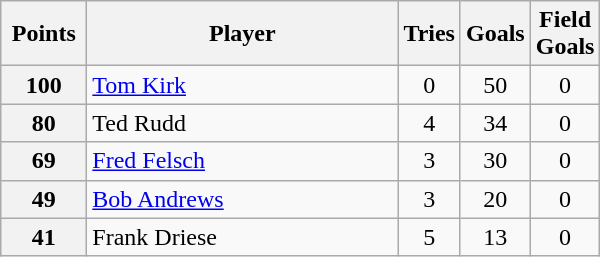<table class="wikitable" style="text-align:left;">
<tr>
<th width=50>Points</th>
<th width=200>Player</th>
<th width=30>Tries</th>
<th width=30>Goals</th>
<th width=30>Field Goals</th>
</tr>
<tr>
<th>100</th>
<td> <a href='#'>Tom Kirk</a></td>
<td align=center>0</td>
<td align=center>50</td>
<td align=center>0</td>
</tr>
<tr>
<th>80</th>
<td> Ted Rudd</td>
<td align=center>4</td>
<td align=center>34</td>
<td align=center>0</td>
</tr>
<tr>
<th>69</th>
<td> <a href='#'>Fred Felsch</a></td>
<td align=center>3</td>
<td align=center>30</td>
<td align=center>0</td>
</tr>
<tr>
<th>49</th>
<td> <a href='#'>Bob Andrews</a></td>
<td align=center>3</td>
<td align=center>20</td>
<td align=center>0</td>
</tr>
<tr>
<th>41</th>
<td> Frank Driese</td>
<td align=center>5</td>
<td align=center>13</td>
<td align=center>0</td>
</tr>
</table>
